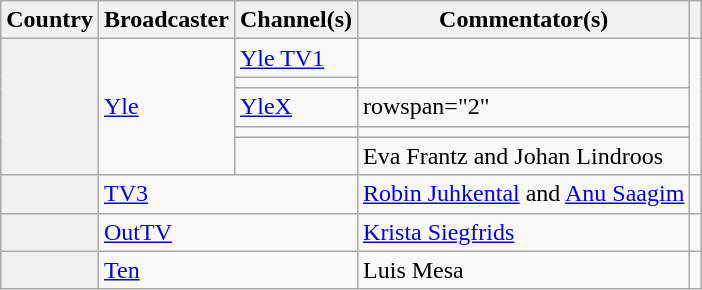<table class="wikitable plainrowheaders">
<tr>
<th>Country</th>
<th>Broadcaster</th>
<th>Channel(s)</th>
<th>Commentator(s)</th>
<th></th>
</tr>
<tr>
<th scope="row" rowspan="5"></th>
<td rowspan="5"><a href='#'>Yle</a></td>
<td><a href='#'>Yle TV1</a></td>
<td rowspan="2"></td>
<td rowspan="5"></td>
</tr>
<tr>
<td></td>
</tr>
<tr>
<td><a href='#'>YleX</a></td>
<td>rowspan="2" </td>
</tr>
<tr>
<td></td>
</tr>
<tr>
<td></td>
<td>Eva Frantz and Johan Lindroos </td>
</tr>
<tr>
<th scope="row"></th>
<td colspan="2"><a href='#'>TV3</a></td>
<td><a href='#'>Robin Juhkental</a> and <a href='#'>Anu Saagim</a></td>
<td></td>
</tr>
<tr>
<th scope="row"></th>
<td colspan="2"><a href='#'>OutTV</a></td>
<td><a href='#'>Krista Siegfrids</a></td>
<td></td>
</tr>
<tr>
<th scope="row"></th>
<td colspan="2"><a href='#'>Ten</a></td>
<td>Luis Mesa</td>
<td></td>
</tr>
</table>
